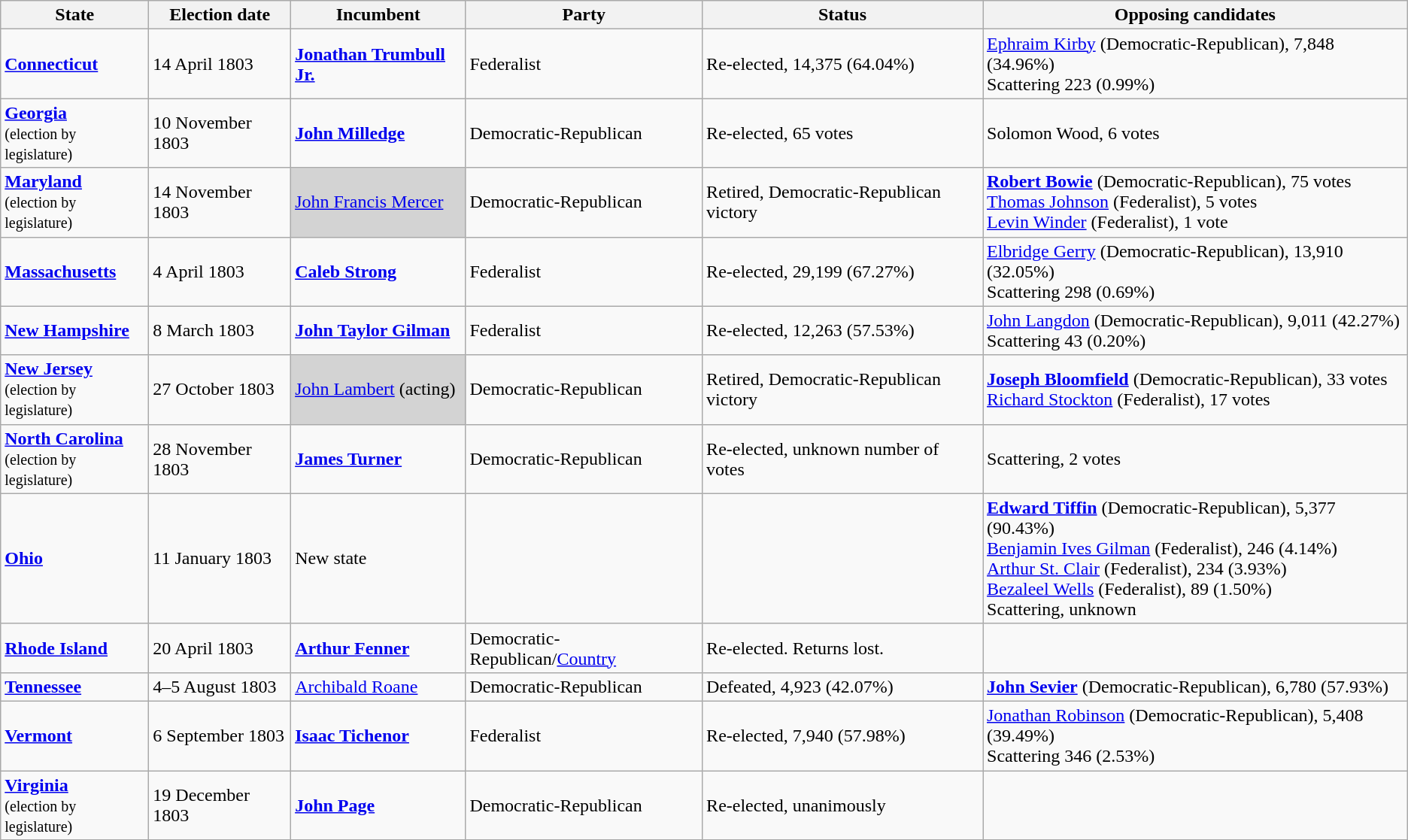<table class="wikitable">
<tr>
<th>State</th>
<th>Election date</th>
<th>Incumbent</th>
<th>Party</th>
<th>Status</th>
<th>Opposing candidates</th>
</tr>
<tr>
<td><strong><a href='#'>Connecticut</a></strong></td>
<td>14 April 1803</td>
<td><strong><a href='#'>Jonathan Trumbull Jr.</a></strong></td>
<td>Federalist</td>
<td>Re-elected, 14,375 (64.04%)</td>
<td><a href='#'>Ephraim Kirby</a> (Democratic-Republican), 7,848 (34.96%)<br>Scattering 223 (0.99%)<br></td>
</tr>
<tr>
<td><strong><a href='#'>Georgia</a></strong><br><small>(election by legislature)</small></td>
<td>10 November 1803</td>
<td><strong><a href='#'>John Milledge</a></strong></td>
<td>Democratic-Republican</td>
<td>Re-elected, 65 votes</td>
<td>Solomon Wood, 6 votes<br></td>
</tr>
<tr>
<td><strong><a href='#'>Maryland</a></strong><br><small>(election by legislature)</small></td>
<td>14 November 1803</td>
<td bgcolor="lightgrey"><a href='#'>John Francis Mercer</a></td>
<td>Democratic-Republican</td>
<td>Retired, Democratic-Republican victory</td>
<td><strong><a href='#'>Robert Bowie</a></strong> (Democratic-Republican), 75 votes<br><a href='#'>Thomas Johnson</a> (Federalist), 5 votes<br><a href='#'>Levin Winder</a> (Federalist), 1 vote<br></td>
</tr>
<tr>
<td><strong><a href='#'>Massachusetts</a></strong></td>
<td>4 April 1803</td>
<td><strong><a href='#'>Caleb Strong</a></strong></td>
<td>Federalist</td>
<td>Re-elected, 29,199 (67.27%)</td>
<td><a href='#'>Elbridge Gerry</a> (Democratic-Republican), 13,910 (32.05%)<br>Scattering 298 (0.69%)<br></td>
</tr>
<tr>
<td><strong><a href='#'>New Hampshire</a></strong></td>
<td>8 March 1803</td>
<td><strong><a href='#'>John Taylor Gilman</a></strong></td>
<td>Federalist</td>
<td>Re-elected, 12,263 (57.53%)</td>
<td><a href='#'>John Langdon</a> (Democratic-Republican), 9,011 (42.27%)<br>Scattering 43 (0.20%)<br></td>
</tr>
<tr>
<td><strong><a href='#'>New Jersey</a></strong><br><small>(election by legislature)</small></td>
<td>27 October 1803</td>
<td bgcolor="lightgrey"><a href='#'>John Lambert</a> (acting)</td>
<td>Democratic-Republican</td>
<td>Retired, Democratic-Republican victory</td>
<td><strong><a href='#'>Joseph Bloomfield</a></strong> (Democratic-Republican), 33 votes<br><a href='#'>Richard Stockton</a> (Federalist), 17 votes<br></td>
</tr>
<tr>
<td><strong><a href='#'>North Carolina</a></strong><br><small>(election by legislature)</small></td>
<td>28 November 1803</td>
<td><strong><a href='#'>James Turner</a></strong></td>
<td>Democratic-Republican</td>
<td>Re-elected, unknown number of votes</td>
<td>Scattering, 2 votes<br></td>
</tr>
<tr>
<td><strong><a href='#'>Ohio</a></strong></td>
<td>11 January 1803</td>
<td>New state</td>
<td></td>
<td></td>
<td><strong><a href='#'>Edward Tiffin</a></strong> (Democratic-Republican), 5,377 (90.43%)<br><a href='#'>Benjamin Ives Gilman</a> (Federalist), 246 (4.14%)<br><a href='#'>Arthur St. Clair</a> (Federalist), 234 (3.93%)<br><a href='#'>Bezaleel Wells</a> (Federalist), 89 (1.50%)<br>Scattering, unknown<br></td>
</tr>
<tr>
<td><strong><a href='#'>Rhode Island</a></strong></td>
<td>20 April 1803</td>
<td><strong><a href='#'>Arthur Fenner</a></strong></td>
<td>Democratic-Republican/<a href='#'>Country</a></td>
<td>Re-elected. Returns lost.<br></td>
<td></td>
</tr>
<tr>
<td><strong><a href='#'>Tennessee</a></strong></td>
<td>4–5 August 1803</td>
<td><a href='#'>Archibald Roane</a></td>
<td>Democratic-Republican</td>
<td>Defeated, 4,923 (42.07%)</td>
<td><strong><a href='#'>John Sevier</a></strong> (Democratic-Republican), 6,780 (57.93%)<br></td>
</tr>
<tr>
<td><strong><a href='#'>Vermont</a></strong></td>
<td>6 September 1803</td>
<td><strong><a href='#'>Isaac Tichenor</a></strong></td>
<td>Federalist</td>
<td>Re-elected, 7,940 (57.98%)</td>
<td><a href='#'>Jonathan Robinson</a> (Democratic-Republican), 5,408 (39.49%)<br>Scattering 346 (2.53%)<br></td>
</tr>
<tr>
<td><strong><a href='#'>Virginia</a></strong><br><small>(election by legislature)</small></td>
<td>19 December 1803</td>
<td><strong><a href='#'>John Page</a></strong></td>
<td>Democratic-Republican</td>
<td>Re-elected, unanimously<br></td>
<td></td>
</tr>
</table>
